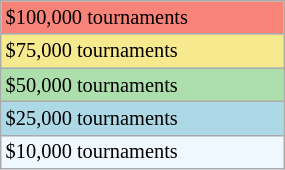<table class="wikitable" style="font-size:85%;" width=15%>
<tr style="background:#f88379;">
<td>$100,000 tournaments</td>
</tr>
<tr style="background:#f7e98e;">
<td>$75,000 tournaments</td>
</tr>
<tr style="background:#addfad;">
<td>$50,000 tournaments</td>
</tr>
<tr style="background:lightblue;">
<td>$25,000 tournaments</td>
</tr>
<tr style="background:#f0f8ff;">
<td>$10,000 tournaments</td>
</tr>
</table>
